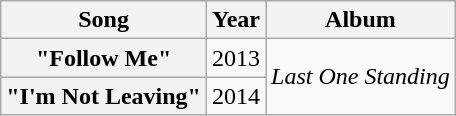<table class="wikitable plainrowheaders">
<tr>
<th>Song</th>
<th>Year</th>
<th>Album</th>
</tr>
<tr>
<th scope="row">"Follow Me"</th>
<td style="text-align:center;">2013</td>
<td rowspan=2><em>Last One Standing</em></td>
</tr>
<tr>
<th scope="row">"I'm Not Leaving"</th>
<td style="text-align:center;">2014</td>
</tr>
</table>
